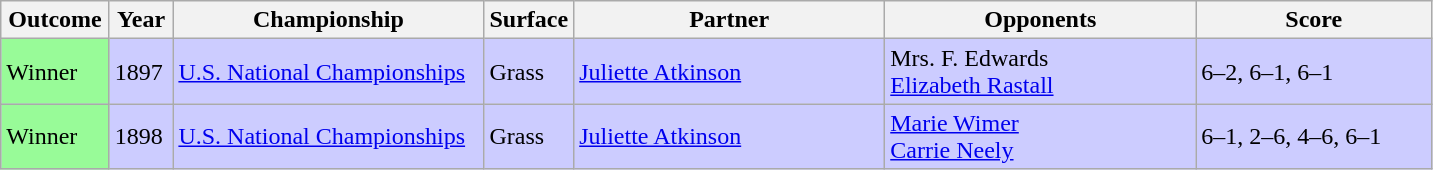<table class="sortable wikitable">
<tr>
<th style="width:65px">Outcome</th>
<th style="width:35px">Year</th>
<th style="width:200px">Championship</th>
<th style="width:50px">Surface</th>
<th style="width:200px">Partner</th>
<th style="width:200px">Opponents</th>
<th style="width:150px" class="unsortable">Score</th>
</tr>
<tr style="background:#ccf;">
<td style="background:#98fb98;">Winner</td>
<td>1897</td>
<td><a href='#'>U.S. National Championships</a></td>
<td>Grass</td>
<td> <a href='#'>Juliette Atkinson</a></td>
<td> Mrs. F. Edwards<br>  <a href='#'>Elizabeth Rastall</a></td>
<td>6–2, 6–1, 6–1</td>
</tr>
<tr style="background:#ccf;">
<td style="background:#98fb98;">Winner</td>
<td>1898</td>
<td><a href='#'>U.S. National Championships</a></td>
<td>Grass</td>
<td>  <a href='#'>Juliette Atkinson</a></td>
<td> <a href='#'>Marie Wimer</a><br>  <a href='#'>Carrie Neely</a></td>
<td>6–1, 2–6, 4–6, 6–1</td>
</tr>
</table>
